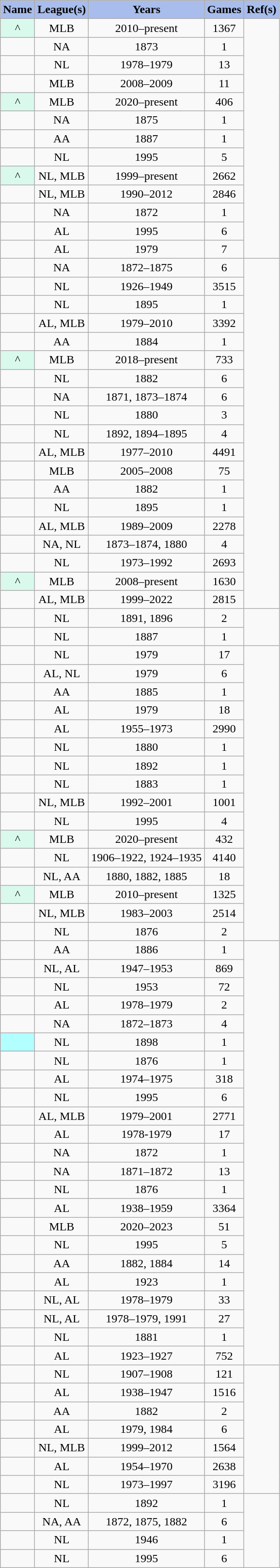<table class="wikitable sortable" style="text-align:center;">
<tr>
<th style="background-color:#a8bdec; color:black;" scope="col">Name</th>
<th style="background-color:#a8bdec; color:black;" scope="col">League(s)</th>
<th style="background-color:#a8bdec; color:black;" scope="col">Years</th>
<th style="background-color:#a8bdec; color:black;" scope="col">Games</th>
<th style="background-color:#a8bdec; color:#black; scope="col" class="unsortable">Ref(s)</th>
</tr>
<tr>
<td style="background:#d9f9ed;">^</td>
<td>MLB</td>
<td>2010–present</td>
<td>1367</td>
<td rowspan=13></td>
</tr>
<tr>
<td></td>
<td>NA</td>
<td>1873</td>
<td>1</td>
</tr>
<tr>
<td></td>
<td>NL</td>
<td>1978–1979</td>
<td>13</td>
</tr>
<tr>
<td></td>
<td>MLB</td>
<td>2008–2009</td>
<td>11</td>
</tr>
<tr>
<td style="background:#d9f9ed;">^</td>
<td>MLB</td>
<td>2020–present</td>
<td>406</td>
</tr>
<tr>
<td></td>
<td>NA</td>
<td>1875</td>
<td>1</td>
</tr>
<tr>
<td></td>
<td>AA</td>
<td>1887</td>
<td>1</td>
</tr>
<tr>
<td></td>
<td>NL</td>
<td>1995</td>
<td>5</td>
</tr>
<tr>
<td style="background:#d9f9ed;">^</td>
<td>NL, MLB</td>
<td>1999–present</td>
<td>2662</td>
</tr>
<tr>
<td></td>
<td>NL, MLB</td>
<td>1990–2012</td>
<td>2846</td>
</tr>
<tr>
<td></td>
<td>NA</td>
<td>1872</td>
<td>1</td>
</tr>
<tr>
<td></td>
<td>AL</td>
<td>1995</td>
<td>6</td>
</tr>
<tr>
<td></td>
<td>AL</td>
<td>1979</td>
<td>7</td>
</tr>
<tr>
<td></td>
<td>NA</td>
<td>1872–1875</td>
<td>6</td>
<td rowspan=19></td>
</tr>
<tr>
<td></td>
<td>NL</td>
<td>1926–1949</td>
<td>3515</td>
</tr>
<tr>
<td></td>
<td>NL</td>
<td>1895</td>
<td>1</td>
</tr>
<tr>
<td></td>
<td>AL, MLB</td>
<td>1979–2010</td>
<td>3392</td>
</tr>
<tr>
<td></td>
<td>AA</td>
<td>1884</td>
<td>1</td>
</tr>
<tr>
<td style="background:#d9f9ed;">^</td>
<td>MLB</td>
<td>2018–present</td>
<td>733</td>
</tr>
<tr>
<td></td>
<td>NL</td>
<td>1882</td>
<td>6</td>
</tr>
<tr>
<td></td>
<td>NA</td>
<td>1871, 1873–1874</td>
<td>6</td>
</tr>
<tr>
<td></td>
<td>NL</td>
<td>1880</td>
<td>3</td>
</tr>
<tr>
<td></td>
<td>NL</td>
<td>1892, 1894–1895</td>
<td>4</td>
</tr>
<tr>
<td></td>
<td>AL, MLB</td>
<td>1977–2010</td>
<td>4491</td>
</tr>
<tr>
<td></td>
<td>MLB</td>
<td>2005–2008</td>
<td>75</td>
</tr>
<tr>
<td></td>
<td>AA</td>
<td>1882</td>
<td>1</td>
</tr>
<tr>
<td></td>
<td>NL</td>
<td>1895</td>
<td>1</td>
</tr>
<tr>
<td></td>
<td>AL, MLB</td>
<td>1989–2009</td>
<td>2278</td>
</tr>
<tr>
<td></td>
<td>NA, NL</td>
<td>1873–1874, 1880</td>
<td>4</td>
</tr>
<tr>
<td></td>
<td>NL</td>
<td>1973–1992</td>
<td>2693</td>
</tr>
<tr>
<td style="background:#d9f9ed;">^</td>
<td>MLB</td>
<td>2008–present</td>
<td>1630</td>
</tr>
<tr>
<td></td>
<td>AL, MLB</td>
<td>1999–2022</td>
<td>2815</td>
</tr>
<tr>
<td></td>
<td>NL</td>
<td>1891, 1896</td>
<td>2</td>
<td rowspan=2></td>
</tr>
<tr>
<td></td>
<td>NL</td>
<td>1887</td>
<td>1</td>
</tr>
<tr>
<td></td>
<td>NL</td>
<td>1979</td>
<td>17</td>
<td rowspan=16></td>
</tr>
<tr>
<td></td>
<td>AL, NL</td>
<td>1979</td>
<td>6</td>
</tr>
<tr>
<td></td>
<td>AA</td>
<td>1885</td>
<td>1</td>
</tr>
<tr>
<td></td>
<td>AL</td>
<td>1979</td>
<td>18</td>
</tr>
<tr>
<td></td>
<td>AL</td>
<td>1955–1973</td>
<td>2990</td>
</tr>
<tr>
<td></td>
<td>NL</td>
<td>1880</td>
<td>1</td>
</tr>
<tr>
<td></td>
<td>NL</td>
<td>1892</td>
<td>1</td>
</tr>
<tr>
<td></td>
<td>NL</td>
<td>1883</td>
<td>1</td>
</tr>
<tr>
<td></td>
<td>NL, MLB</td>
<td>1992–2001</td>
<td>1001</td>
</tr>
<tr>
<td></td>
<td>NL</td>
<td>1995</td>
<td>4</td>
</tr>
<tr>
<td style="background:#d9f9ed;">^</td>
<td>MLB</td>
<td>2020–present</td>
<td>432</td>
</tr>
<tr>
<td></td>
<td>NL</td>
<td>1906–1922, 1924–1935</td>
<td>4140</td>
</tr>
<tr>
<td></td>
<td>NL, AA</td>
<td>1880, 1882, 1885</td>
<td>18</td>
</tr>
<tr>
<td style="background:#d9f9ed;">^</td>
<td>MLB</td>
<td>2010–present</td>
<td>1325</td>
</tr>
<tr>
<td></td>
<td>NL, MLB</td>
<td>1983–2003</td>
<td>2514</td>
</tr>
<tr>
<td></td>
<td>NL</td>
<td>1876</td>
<td>2</td>
</tr>
<tr>
<td></td>
<td>AA</td>
<td>1886</td>
<td>1</td>
<td rowspan=23></td>
</tr>
<tr>
<td></td>
<td>NL, AL</td>
<td>1947–1953</td>
<td>869</td>
</tr>
<tr>
<td></td>
<td>NL</td>
<td>1953</td>
<td>72</td>
</tr>
<tr>
<td></td>
<td>AL</td>
<td>1978–1979</td>
<td>2</td>
</tr>
<tr>
<td></td>
<td>NA</td>
<td>1872–1873</td>
<td>4</td>
</tr>
<tr>
<td style="background:#B2FFFF;"></td>
<td>NL</td>
<td>1898</td>
<td>1</td>
</tr>
<tr>
<td></td>
<td>NL</td>
<td>1876</td>
<td>1</td>
</tr>
<tr>
<td></td>
<td>AL</td>
<td>1974–1975</td>
<td>318</td>
</tr>
<tr>
<td></td>
<td>NL</td>
<td>1995</td>
<td>6</td>
</tr>
<tr>
<td></td>
<td>AL, MLB</td>
<td>1979–2001</td>
<td>2771</td>
</tr>
<tr>
<td></td>
<td>AL</td>
<td>1978-1979</td>
<td>17</td>
</tr>
<tr>
<td></td>
<td>NA</td>
<td>1872</td>
<td>1</td>
</tr>
<tr>
<td></td>
<td>NA</td>
<td>1871–1872</td>
<td>13</td>
</tr>
<tr>
<td></td>
<td>NL</td>
<td>1876</td>
<td>1</td>
</tr>
<tr>
<td></td>
<td>AL</td>
<td>1938–1959</td>
<td>3364</td>
</tr>
<tr>
<td></td>
<td>MLB</td>
<td>2020–2023</td>
<td>51</td>
</tr>
<tr>
<td></td>
<td>NL</td>
<td>1995</td>
<td>5</td>
</tr>
<tr>
<td></td>
<td>AA</td>
<td>1882, 1884</td>
<td>14</td>
</tr>
<tr>
<td></td>
<td>AL</td>
<td>1923</td>
<td>1</td>
</tr>
<tr>
<td></td>
<td>NL, AL</td>
<td>1978–1979</td>
<td>33</td>
</tr>
<tr>
<td></td>
<td>NL, AL</td>
<td>1978–1979, 1991</td>
<td>27</td>
</tr>
<tr>
<td></td>
<td>NL</td>
<td>1881</td>
<td>1</td>
</tr>
<tr>
<td></td>
<td>AL</td>
<td>1923–1927</td>
<td>752</td>
</tr>
<tr>
<td></td>
<td>NL</td>
<td>1907–1908</td>
<td>121</td>
<td rowspan=7></td>
</tr>
<tr>
<td></td>
<td>AL</td>
<td>1938–1947</td>
<td>1516</td>
</tr>
<tr>
<td></td>
<td>AA</td>
<td>1882</td>
<td>2</td>
</tr>
<tr>
<td></td>
<td>AL</td>
<td>1979, 1984</td>
<td>6</td>
</tr>
<tr>
<td></td>
<td>NL, MLB</td>
<td>1999–2012</td>
<td>1564</td>
</tr>
<tr>
<td></td>
<td>AL</td>
<td>1954–1970</td>
<td>2638</td>
</tr>
<tr>
<td></td>
<td>NL</td>
<td>1973–1997</td>
<td>3196</td>
</tr>
<tr>
<td></td>
<td>NL</td>
<td>1892</td>
<td>1</td>
<td rowspan=4></td>
</tr>
<tr>
<td></td>
<td>NA, AA</td>
<td>1872, 1875, 1882</td>
<td>6</td>
</tr>
<tr>
<td></td>
<td>NL</td>
<td>1946</td>
<td>1</td>
</tr>
<tr>
<td></td>
<td>NL</td>
<td>1995</td>
<td>6</td>
</tr>
</table>
